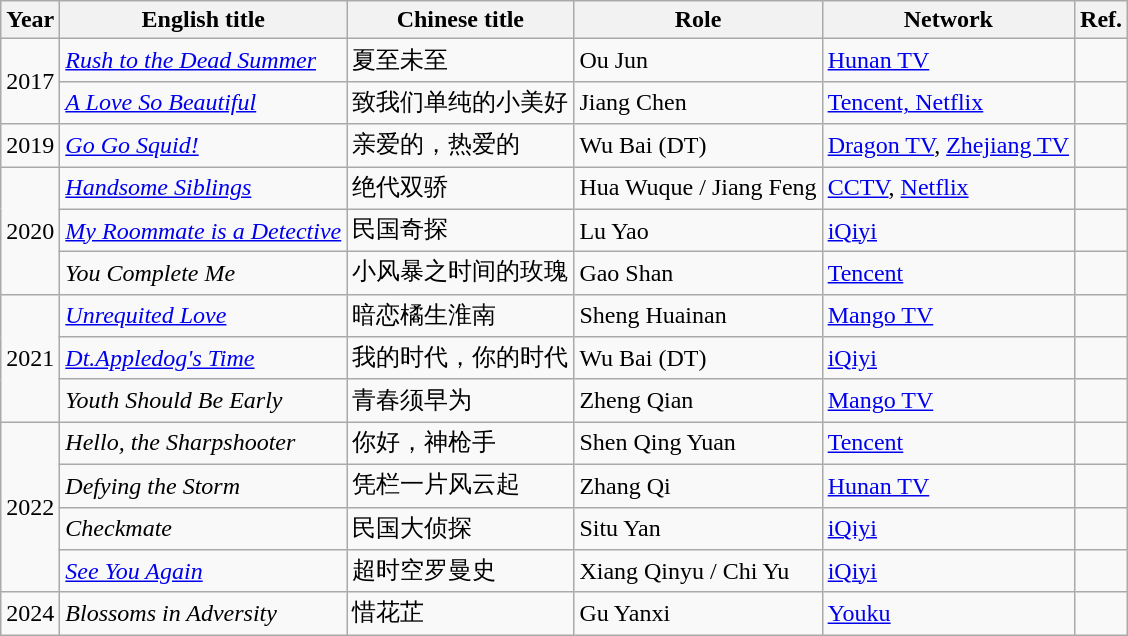<table class="wikitable sortable">
<tr>
<th>Year</th>
<th>English title</th>
<th>Chinese title</th>
<th>Role</th>
<th>Network</th>
<th>Ref.</th>
</tr>
<tr>
<td rowspan=2>2017</td>
<td><em><a href='#'>Rush to the Dead Summer</a></em></td>
<td>夏至未至</td>
<td>Ou Jun</td>
<td><a href='#'>Hunan TV</a></td>
<td></td>
</tr>
<tr>
<td><em><a href='#'>A Love So Beautiful</a></em></td>
<td>致我们单纯的小美好</td>
<td>Jiang Chen</td>
<td><a href='#'>Tencent, Netflix</a></td>
<td></td>
</tr>
<tr>
<td>2019</td>
<td><em><a href='#'>Go Go Squid!</a></em></td>
<td>亲爱的，热爱的</td>
<td>Wu Bai (DT)</td>
<td><a href='#'>Dragon TV</a>, <a href='#'>Zhejiang TV</a></td>
<td></td>
</tr>
<tr>
<td rowspan=3>2020</td>
<td><em><a href='#'>Handsome Siblings</a></em></td>
<td>绝代双骄</td>
<td>Hua Wuque / Jiang Feng</td>
<td><a href='#'>CCTV</a>, <a href='#'>Netflix</a></td>
<td></td>
</tr>
<tr>
<td><em><a href='#'>My Roommate is a Detective</a></em></td>
<td>民国奇探</td>
<td>Lu Yao</td>
<td><a href='#'>iQiyi</a></td>
<td></td>
</tr>
<tr>
<td><em>You Complete Me</em></td>
<td>小风暴之时间的玫瑰</td>
<td>Gao Shan</td>
<td><a href='#'>Tencent</a></td>
<td></td>
</tr>
<tr>
<td rowspan=3>2021</td>
<td><em><a href='#'>Unrequited Love</a></em></td>
<td>暗恋橘生淮南</td>
<td>Sheng Huainan</td>
<td><a href='#'>Mango TV</a></td>
<td></td>
</tr>
<tr>
<td><em><a href='#'>Dt.Appledog's Time</a></em></td>
<td>我的时代，你的时代</td>
<td>Wu Bai (DT)</td>
<td><a href='#'>iQiyi</a></td>
<td></td>
</tr>
<tr>
<td><em>Youth Should Be Early</em></td>
<td>青春须早为</td>
<td>Zheng Qian</td>
<td><a href='#'>Mango TV</a></td>
<td></td>
</tr>
<tr>
<td rowspan=4>2022</td>
<td><em>Hello, the Sharpshooter</em></td>
<td>你好，神枪手</td>
<td>Shen Qing Yuan</td>
<td><a href='#'>Tencent</a></td>
<td></td>
</tr>
<tr>
<td><em>Defying the Storm</em></td>
<td>凭栏一片风云起</td>
<td>Zhang Qi</td>
<td><a href='#'>Hunan TV</a></td>
<td></td>
</tr>
<tr>
<td><em>Checkmate</em></td>
<td>民国大侦探</td>
<td>Situ Yan</td>
<td><a href='#'>iQiyi</a></td>
<td></td>
</tr>
<tr>
<td><em><a href='#'>See You Again</a></em></td>
<td>超时空罗曼史</td>
<td>Xiang Qinyu / Chi Yu</td>
<td><a href='#'>iQiyi</a></td>
<td></td>
</tr>
<tr>
<td>2024</td>
<td><em>Blossoms in Adversity</em></td>
<td>惜花芷</td>
<td>Gu Yanxi</td>
<td><a href='#'>Youku</a></td>
<td></td>
</tr>
</table>
